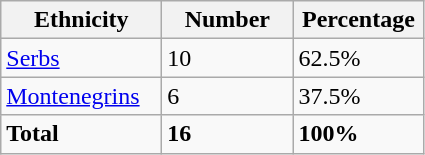<table class="wikitable">
<tr>
<th width="100px">Ethnicity</th>
<th width="80px">Number</th>
<th width="80px">Percentage</th>
</tr>
<tr>
<td><a href='#'>Serbs</a></td>
<td>10</td>
<td>62.5%</td>
</tr>
<tr>
<td><a href='#'>Montenegrins</a></td>
<td>6</td>
<td>37.5%</td>
</tr>
<tr>
<td><strong>Total</strong></td>
<td><strong>16</strong></td>
<td><strong>100%</strong></td>
</tr>
</table>
